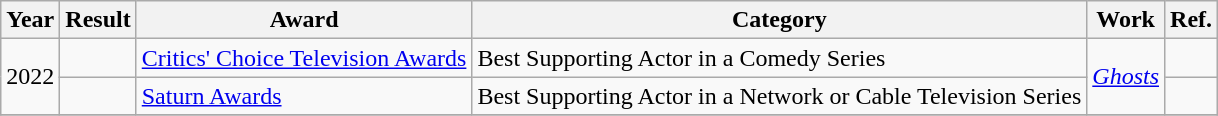<table class="wikitable">
<tr>
<th>Year</th>
<th>Result</th>
<th>Award</th>
<th>Category</th>
<th>Work</th>
<th>Ref.</th>
</tr>
<tr>
<td rowspan="2">2022</td>
<td></td>
<td><a href='#'>Critics' Choice Television Awards</a></td>
<td>Best Supporting Actor in a Comedy Series</td>
<td rowspan="2"><em><a href='#'>Ghosts</a></em></td>
<td></td>
</tr>
<tr>
<td></td>
<td><a href='#'>Saturn Awards</a></td>
<td>Best Supporting Actor in a Network or Cable Television Series</td>
<td></td>
</tr>
<tr>
</tr>
</table>
